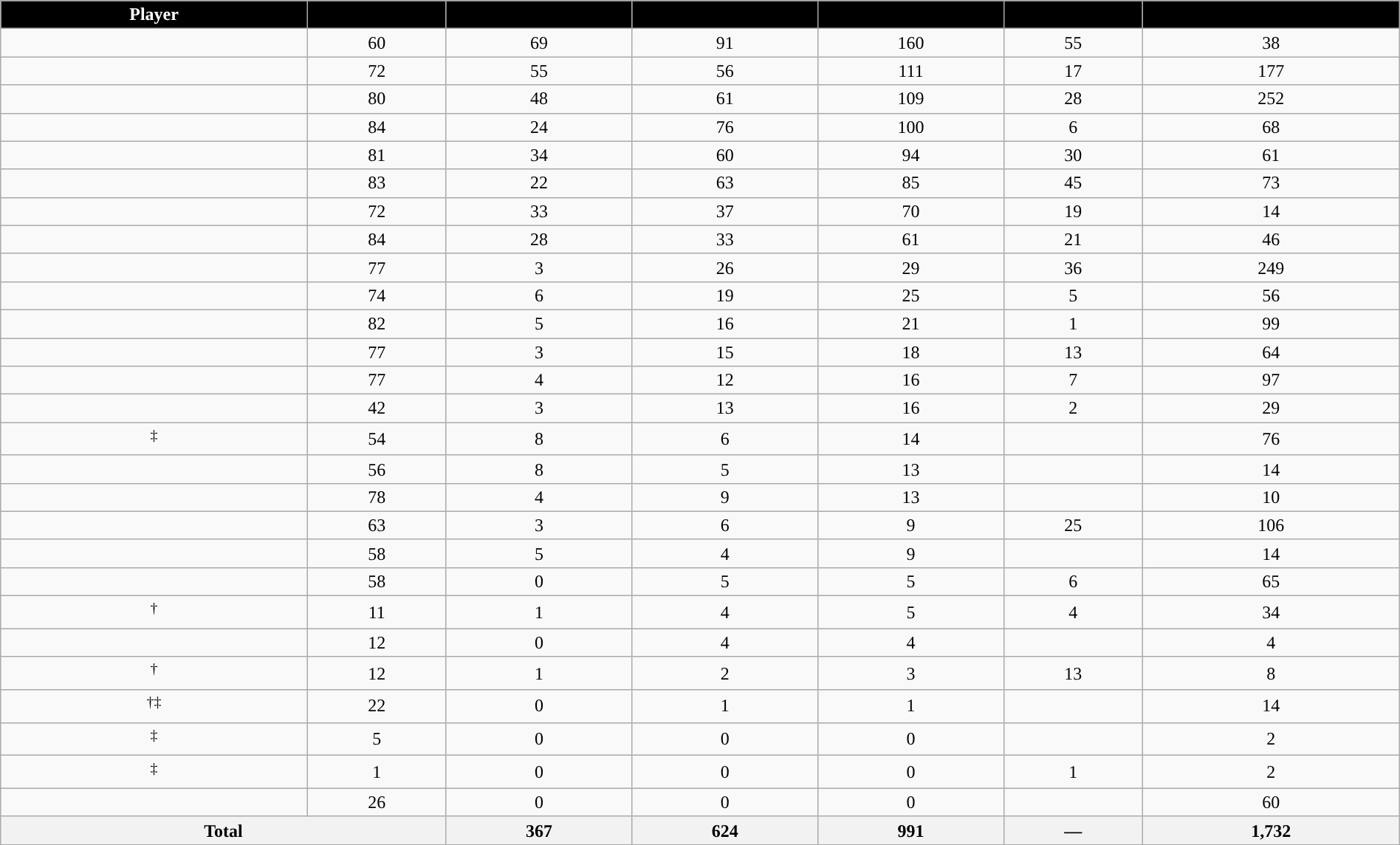<table class="wikitable sortable" style="width:100%; text-align:center;">
<tr align=center>
<th style="color:white; background:#000000; ">Player</th>
<th style="color:white; background:#000000; "></th>
<th style="color:white; background:#000000; "></th>
<th style="color:white; background:#000000; "></th>
<th style="color:white; background:#000000; "></th>
<th style="color:white; background:#000000; "></th>
<th style="color:white; background:#000000; "></th>
</tr>
<tr>
<td></td>
<td>60</td>
<td>69</td>
<td>91</td>
<td>160</td>
<td>55</td>
<td>38</td>
</tr>
<tr>
<td></td>
<td>72</td>
<td>55</td>
<td>56</td>
<td>111</td>
<td>17</td>
<td>177</td>
</tr>
<tr>
<td></td>
<td>80</td>
<td>48</td>
<td>61</td>
<td>109</td>
<td>28</td>
<td>252</td>
</tr>
<tr>
<td></td>
<td>84</td>
<td>24</td>
<td>76</td>
<td>100</td>
<td>6</td>
<td>68</td>
</tr>
<tr>
<td></td>
<td>81</td>
<td>34</td>
<td>60</td>
<td>94</td>
<td>30</td>
<td>61</td>
</tr>
<tr>
<td></td>
<td>83</td>
<td>22</td>
<td>63</td>
<td>85</td>
<td>45</td>
<td>73</td>
</tr>
<tr>
<td></td>
<td>72</td>
<td>33</td>
<td>37</td>
<td>70</td>
<td>19</td>
<td>14</td>
</tr>
<tr>
<td></td>
<td>84</td>
<td>28</td>
<td>33</td>
<td>61</td>
<td>21</td>
<td>46</td>
</tr>
<tr>
<td></td>
<td>77</td>
<td>3</td>
<td>26</td>
<td>29</td>
<td>36</td>
<td>249</td>
</tr>
<tr>
<td></td>
<td>74</td>
<td>6</td>
<td>19</td>
<td>25</td>
<td>5</td>
<td>56</td>
</tr>
<tr>
<td></td>
<td>82</td>
<td>5</td>
<td>16</td>
<td>21</td>
<td>1</td>
<td>99</td>
</tr>
<tr>
<td></td>
<td>77</td>
<td>3</td>
<td>15</td>
<td>18</td>
<td>13</td>
<td>64</td>
</tr>
<tr>
<td></td>
<td>77</td>
<td>4</td>
<td>12</td>
<td>16</td>
<td>7</td>
<td>97</td>
</tr>
<tr>
<td></td>
<td>42</td>
<td>3</td>
<td>13</td>
<td>16</td>
<td>2</td>
<td>29</td>
</tr>
<tr>
<td><sup>‡</sup></td>
<td>54</td>
<td>8</td>
<td>6</td>
<td>14</td>
<td></td>
<td>76</td>
</tr>
<tr>
<td></td>
<td>56</td>
<td>8</td>
<td>5</td>
<td>13</td>
<td></td>
<td>14</td>
</tr>
<tr>
<td></td>
<td>78</td>
<td>4</td>
<td>9</td>
<td>13</td>
<td></td>
<td>10</td>
</tr>
<tr>
<td></td>
<td>63</td>
<td>3</td>
<td>6</td>
<td>9</td>
<td>25</td>
<td>106</td>
</tr>
<tr>
<td></td>
<td>58</td>
<td>5</td>
<td>4</td>
<td>9</td>
<td></td>
<td>14</td>
</tr>
<tr>
<td></td>
<td>58</td>
<td>0</td>
<td>5</td>
<td>5</td>
<td>6</td>
<td>65</td>
</tr>
<tr>
<td><sup>†</sup></td>
<td>11</td>
<td>1</td>
<td>4</td>
<td>5</td>
<td>4</td>
<td>34</td>
</tr>
<tr>
<td></td>
<td>12</td>
<td>0</td>
<td>4</td>
<td>4</td>
<td></td>
<td>4</td>
</tr>
<tr>
<td><sup>†</sup></td>
<td>12</td>
<td>1</td>
<td>2</td>
<td>3</td>
<td>13</td>
<td>8</td>
</tr>
<tr>
<td><sup>†‡</sup></td>
<td>22</td>
<td>0</td>
<td>1</td>
<td>1</td>
<td></td>
<td>14</td>
</tr>
<tr>
<td><sup>‡</sup></td>
<td>5</td>
<td>0</td>
<td>0</td>
<td>0</td>
<td></td>
<td>2</td>
</tr>
<tr>
<td><sup>‡</sup></td>
<td>1</td>
<td>0</td>
<td>0</td>
<td>0</td>
<td>1</td>
<td>2</td>
</tr>
<tr>
<td></td>
<td>26</td>
<td>0</td>
<td>0</td>
<td>0</td>
<td></td>
<td>60</td>
</tr>
<tr class="sortbotom">
<th colspan=2>Total</th>
<th>367</th>
<th>624</th>
<th>991</th>
<th>—</th>
<th>1,732</th>
</tr>
</table>
